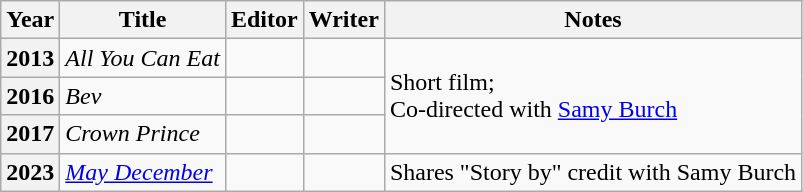<table class="wikitable sortable">
<tr>
<th>Year</th>
<th>Title</th>
<th>Editor</th>
<th>Writer</th>
<th>Notes</th>
</tr>
<tr>
<th scope="row">2013</th>
<td><em>All You Can Eat</em></td>
<td></td>
<td></td>
<td rowspan="3">Short film;<br>Co-directed with <a href='#'>Samy Burch</a></td>
</tr>
<tr>
<th scope="row">2016</th>
<td><em>Bev</em></td>
<td></td>
<td></td>
</tr>
<tr>
<th scope="row">2017</th>
<td><em>Crown Prince</em></td>
<td></td>
<td></td>
</tr>
<tr>
<th scope="row">2023</th>
<td><em><a href='#'>May December</a></em></td>
<td></td>
<td></td>
<td>Shares "Story by" credit with Samy Burch</td>
</tr>
</table>
